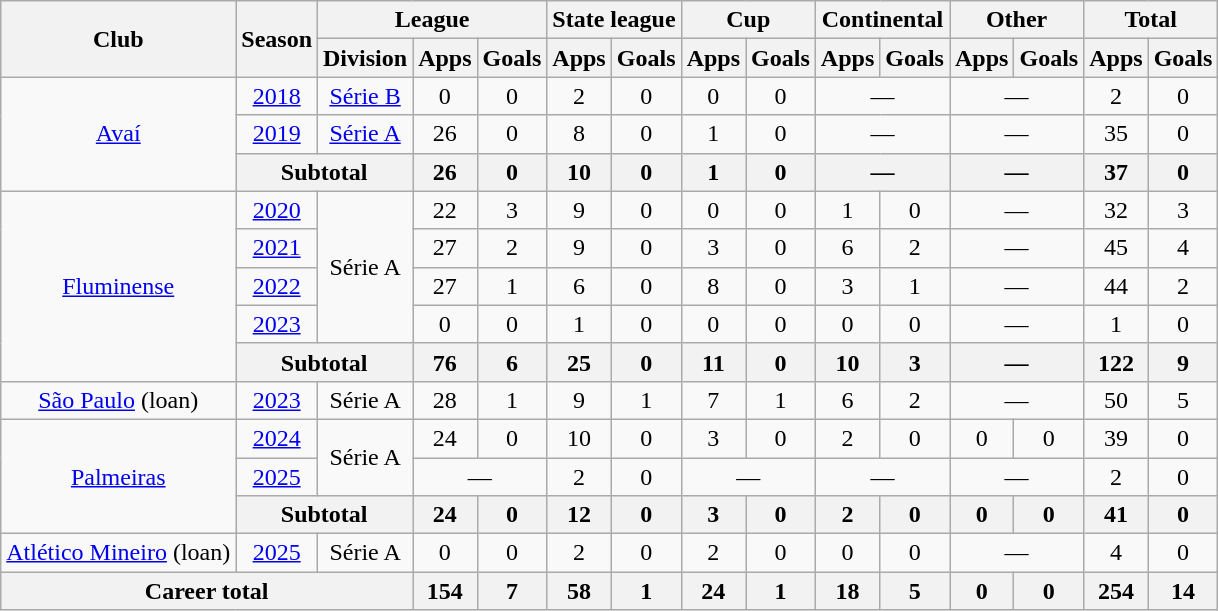<table class="wikitable" style="text-align: center;">
<tr>
<th rowspan="2">Club</th>
<th rowspan="2">Season</th>
<th colspan="3">League</th>
<th colspan="2">State league</th>
<th colspan="2">Cup</th>
<th colspan="2">Continental</th>
<th colspan="2">Other</th>
<th colspan="2">Total</th>
</tr>
<tr>
<th>Division</th>
<th>Apps</th>
<th>Goals</th>
<th>Apps</th>
<th>Goals</th>
<th>Apps</th>
<th>Goals</th>
<th>Apps</th>
<th>Goals</th>
<th>Apps</th>
<th>Goals</th>
<th>Apps</th>
<th>Goals</th>
</tr>
<tr>
<td rowspan="3" valign="center"><a href='#'>Avaí</a></td>
<td><a href='#'>2018</a></td>
<td><a href='#'>Série B</a></td>
<td>0</td>
<td>0</td>
<td>2</td>
<td>0</td>
<td>0</td>
<td>0</td>
<td colspan="2">—</td>
<td colspan="2">—</td>
<td>2</td>
<td>0</td>
</tr>
<tr>
<td><a href='#'>2019</a></td>
<td><a href='#'>Série A</a></td>
<td>26</td>
<td>0</td>
<td>8</td>
<td>0</td>
<td>1</td>
<td>0</td>
<td colspan="2">—</td>
<td colspan="2">—</td>
<td>35</td>
<td>0</td>
</tr>
<tr>
<th colspan="2">Subtotal</th>
<th>26</th>
<th>0</th>
<th>10</th>
<th>0</th>
<th>1</th>
<th>0</th>
<th colspan="2">—</th>
<th colspan="2">—</th>
<th>37</th>
<th>0</th>
</tr>
<tr>
<td rowspan="5" valign="center"><a href='#'>Fluminense</a></td>
<td><a href='#'>2020</a></td>
<td rowspan="4">Série A</td>
<td>22</td>
<td>3</td>
<td>9</td>
<td>0</td>
<td>0</td>
<td>0</td>
<td>1</td>
<td>0</td>
<td colspan="2">—</td>
<td>32</td>
<td>3</td>
</tr>
<tr>
<td><a href='#'>2021</a></td>
<td>27</td>
<td>2</td>
<td>9</td>
<td>0</td>
<td>3</td>
<td>0</td>
<td>6</td>
<td>2</td>
<td colspan="2">—</td>
<td>45</td>
<td>4</td>
</tr>
<tr>
<td><a href='#'>2022</a></td>
<td>27</td>
<td>1</td>
<td>6</td>
<td>0</td>
<td>8</td>
<td>0</td>
<td>3</td>
<td>1</td>
<td colspan="2">—</td>
<td>44</td>
<td>2</td>
</tr>
<tr>
<td><a href='#'>2023</a></td>
<td>0</td>
<td>0</td>
<td>1</td>
<td>0</td>
<td>0</td>
<td>0</td>
<td>0</td>
<td>0</td>
<td colspan="2">—</td>
<td>1</td>
<td>0</td>
</tr>
<tr>
<th colspan="2">Subtotal</th>
<th>76</th>
<th>6</th>
<th>25</th>
<th>0</th>
<th>11</th>
<th>0</th>
<th>10</th>
<th>3</th>
<th colspan="2">—</th>
<th>122</th>
<th>9</th>
</tr>
<tr>
<td><a href='#'>São Paulo</a> (loan)</td>
<td><a href='#'>2023</a></td>
<td>Série A</td>
<td>28</td>
<td>1</td>
<td>9</td>
<td>1</td>
<td>7</td>
<td>1</td>
<td>6</td>
<td>2</td>
<td colspan="2">—</td>
<td>50</td>
<td>5</td>
</tr>
<tr>
<td rowspan="3" valign="center"><a href='#'>Palmeiras</a></td>
<td><a href='#'>2024</a></td>
<td rowspan="2">Série A</td>
<td>24</td>
<td>0</td>
<td>10</td>
<td>0</td>
<td>3</td>
<td>0</td>
<td>2</td>
<td>0</td>
<td>0</td>
<td>0</td>
<td>39</td>
<td>0</td>
</tr>
<tr>
<td><a href='#'>2025</a></td>
<td colspan="2">—</td>
<td>2</td>
<td>0</td>
<td colspan="2">—</td>
<td colspan="2">—</td>
<td colspan="2">—</td>
<td>2</td>
<td>0</td>
</tr>
<tr>
<th colspan="2">Subtotal</th>
<th>24</th>
<th>0</th>
<th>12</th>
<th>0</th>
<th>3</th>
<th>0</th>
<th>2</th>
<th>0</th>
<th>0</th>
<th>0</th>
<th>41</th>
<th>0</th>
</tr>
<tr>
<td rowspan="1" valign="center"><a href='#'>Atlético Mineiro</a> (loan)</td>
<td><a href='#'>2025</a></td>
<td rowspan="1">Série A</td>
<td>0</td>
<td>0</td>
<td>2</td>
<td>0</td>
<td>2</td>
<td>0</td>
<td>0</td>
<td>0</td>
<td colspan="2">—</td>
<td>4</td>
<td>0</td>
</tr>
<tr>
<th colspan="3"><strong>Career total</strong></th>
<th>154</th>
<th>7</th>
<th>58</th>
<th>1</th>
<th>24</th>
<th>1</th>
<th>18</th>
<th>5</th>
<th>0</th>
<th>0</th>
<th>254</th>
<th>14</th>
</tr>
</table>
